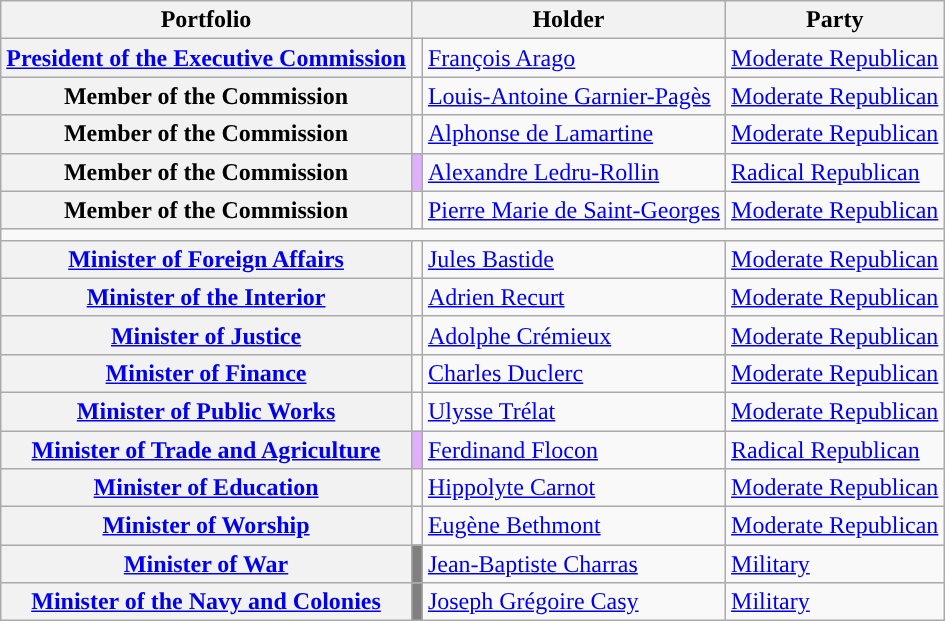<table class="wikitable">
<tr>
<th>Portfolio</th>
<th colspan=2>Holder</th>
<th>Party</th>
</tr>
<tr>
<th><a href='#'>President of the Executive Commission</a></th>
<td style="background:"></td>
<td><a href='#'>François Arago</a></td>
<td><a href='#'>Moderate Republican</a></td>
</tr>
<tr>
<th>Member of the Commission</th>
<td style="background:"></td>
<td><a href='#'>Louis-Antoine Garnier-Pagès</a></td>
<td><a href='#'>Moderate Republican</a></td>
</tr>
<tr>
<th>Member of the Commission</th>
<td style="background:"></td>
<td><a href='#'>Alphonse de Lamartine</a></td>
<td><a href='#'>Moderate Republican</a></td>
</tr>
<tr>
<th>Member of the Commission</th>
<td style="background:#E0B0FF;"></td>
<td><a href='#'>Alexandre Ledru-Rollin</a></td>
<td><a href='#'>Radical Republican</a></td>
</tr>
<tr>
<th>Member of the Commission</th>
<td style="background:"></td>
<td><a href='#'>Pierre Marie de Saint-Georges</a></td>
<td><a href='#'>Moderate Republican</a></td>
</tr>
<tr>
<td colspan=4></td>
</tr>
<tr>
<th><a href='#'>Minister of Foreign Affairs</a></th>
<td style="background:"></td>
<td><a href='#'>Jules Bastide</a></td>
<td><a href='#'>Moderate Republican</a></td>
</tr>
<tr>
<th><a href='#'>Minister of the Interior</a></th>
<td style="background:"></td>
<td><a href='#'>Adrien Recurt</a></td>
<td><a href='#'>Moderate Republican</a></td>
</tr>
<tr>
<th><a href='#'>Minister of Justice</a></th>
<td style="background:"></td>
<td><a href='#'>Adolphe Crémieux</a></td>
<td><a href='#'>Moderate Republican</a></td>
</tr>
<tr>
<th><a href='#'>Minister of Finance</a></th>
<td style="background:"></td>
<td><a href='#'>Charles Duclerc</a></td>
<td><a href='#'>Moderate Republican</a></td>
</tr>
<tr>
<th><a href='#'>Minister of Public Works</a></th>
<td style="background:"></td>
<td><a href='#'>Ulysse Trélat</a></td>
<td><a href='#'>Moderate Republican</a></td>
</tr>
<tr>
<th><a href='#'>Minister of Trade and Agriculture</a></th>
<td style="background:#E0B0FF;"></td>
<td><a href='#'>Ferdinand Flocon</a></td>
<td><a href='#'>Radical Republican</a></td>
</tr>
<tr>
<th><a href='#'>Minister of Education</a></th>
<td style="background:"></td>
<td><a href='#'>Hippolyte Carnot</a></td>
<td><a href='#'>Moderate Republican</a></td>
</tr>
<tr>
<th><a href='#'>Minister of Worship</a></th>
<td style="background:"></td>
<td><a href='#'>Eugène Bethmont</a></td>
<td><a href='#'>Moderate Republican</a></td>
</tr>
<tr>
<th><a href='#'>Minister of War</a></th>
<td style="background:#808080;"></td>
<td><a href='#'>Jean-Baptiste Charras</a></td>
<td><a href='#'>Military</a></td>
</tr>
<tr>
<th><a href='#'>Minister of the Navy and Colonies</a></th>
<td style="background:#808080;"></td>
<td><a href='#'>Joseph Grégoire Casy</a></td>
<td><a href='#'>Military</a></td>
</tr>
</table>
